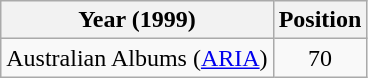<table class="wikitable">
<tr>
<th align="left">Year (1999)</th>
<th align="left">Position</th>
</tr>
<tr>
<td align="left">Australian Albums (<a href='#'>ARIA</a>)</td>
<td align="center">70</td>
</tr>
</table>
